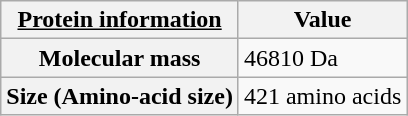<table class="wikitable floatright">
<tr>
<th><u>Protein information</u></th>
<th>Value</th>
</tr>
<tr>
<th><strong>Molecular mass</strong></th>
<td>46810 Da</td>
</tr>
<tr>
<th><strong>Size (Amino-acid size)</strong></th>
<td>421 amino acids</td>
</tr>
</table>
